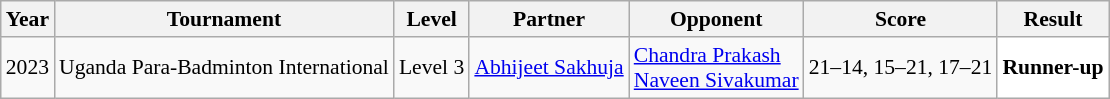<table class="sortable wikitable" style="font-size: 90%;">
<tr>
<th>Year</th>
<th>Tournament</th>
<th>Level</th>
<th>Partner</th>
<th>Opponent</th>
<th>Score</th>
<th>Result</th>
</tr>
<tr>
<td align="center">2023</td>
<td align="left">Uganda Para-Badminton International</td>
<td align="left">Level 3</td>
<td> <a href='#'>Abhijeet Sakhuja</a></td>
<td align="left"> <a href='#'>Chandra Prakash</a><br> <a href='#'>Naveen Sivakumar</a></td>
<td align="left">21–14, 15–21, 17–21</td>
<td style="text-align:left; background:white"> <strong>Runner-up</strong></td>
</tr>
</table>
